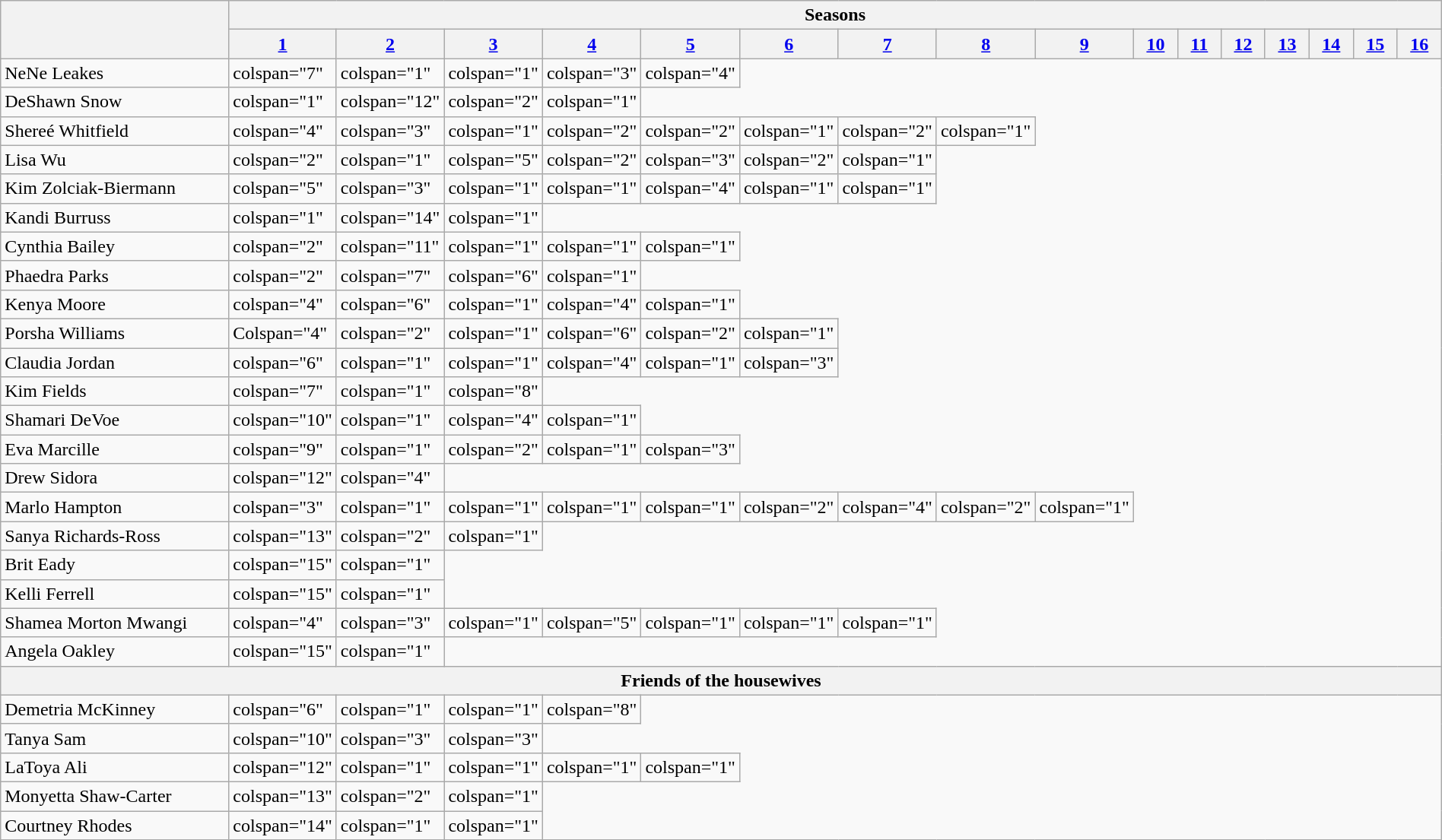<table class="wikitable plainrowheaders" style="width:100%;">
<tr>
<th rowspan="2" style="width:20%;"></th>
<th colspan="16">Seasons</th>
</tr>
<tr>
<th style="width:5%;"><a href='#'>1</a></th>
<th style="width:5%;"><a href='#'>2</a></th>
<th style="width:5%;"><a href='#'>3</a></th>
<th style="width:5%;"><a href='#'>4</a></th>
<th style="width:5%;"><a href='#'>5</a></th>
<th style="width:5%;"><a href='#'>6</a></th>
<th style="width:5%;"><a href='#'>7</a></th>
<th style="width:5%;"><a href='#'>8</a></th>
<th style="width:5%;"><a href='#'>9</a></th>
<th style="width:5%;"><a href='#'>10</a></th>
<th style="width:5%;"><a href='#'>11</a></th>
<th style="width:5%;"><a href='#'>12</a></th>
<th style="width:5%;"><a href='#'>13</a></th>
<th style="width:5%;"><a href='#'>14</a></th>
<th style="width:5%;"><a href='#'>15</a></th>
<th style="width:5%;"><a href='#'>16</a></th>
</tr>
<tr>
<td>NeNe Leakes</td>
<td>colspan="7" </td>
<td>colspan="1" </td>
<td>colspan="1" </td>
<td>colspan="3" </td>
<td>colspan="4" </td>
</tr>
<tr>
<td>DeShawn Snow</td>
<td>colspan="1" </td>
<td>colspan="12" </td>
<td>colspan="2" </td>
<td>colspan="1" </td>
</tr>
<tr>
<td>Shereé Whitfield</td>
<td>colspan="4" </td>
<td>colspan="3" </td>
<td>colspan="1" </td>
<td>colspan="2" </td>
<td>colspan="2" </td>
<td>colspan="1" </td>
<td>colspan="2" </td>
<td>colspan="1" </td>
</tr>
<tr>
<td>Lisa Wu</td>
<td>colspan="2" </td>
<td>colspan="1" </td>
<td>colspan="5" </td>
<td>colspan="2" </td>
<td>colspan="3" </td>
<td>colspan="2" </td>
<td>colspan="1" </td>
</tr>
<tr>
<td>Kim Zolciak-Biermann</td>
<td>colspan="5" </td>
<td>colspan="3" </td>
<td>colspan="1" </td>
<td>colspan="1" </td>
<td>colspan="4" </td>
<td>colspan="1" </td>
<td>colspan="1" </td>
</tr>
<tr>
<td>Kandi Burruss</td>
<td>colspan="1" </td>
<td>colspan="14" </td>
<td>colspan="1" </td>
</tr>
<tr>
<td>Cynthia Bailey</td>
<td>colspan="2" </td>
<td>colspan="11" </td>
<td>colspan="1" </td>
<td>colspan="1" </td>
<td>colspan="1" </td>
</tr>
<tr>
<td>Phaedra Parks</td>
<td>colspan="2" </td>
<td>colspan="7" </td>
<td>colspan="6" </td>
<td>colspan="1" </td>
</tr>
<tr>
<td>Kenya Moore</td>
<td>colspan="4" </td>
<td>colspan="6" </td>
<td>colspan="1" </td>
<td>colspan="4" </td>
<td>colspan="1" </td>
</tr>
<tr>
<td nowrap="">Porsha Williams</td>
<td>Colspan="4" </td>
<td>colspan="2" </td>
<td>colspan="1" </td>
<td>colspan="6" </td>
<td>colspan="2" </td>
<td>colspan="1" </td>
</tr>
<tr>
<td>Claudia Jordan</td>
<td>colspan="6" </td>
<td>colspan="1" </td>
<td>colspan="1" </td>
<td>colspan="4" </td>
<td>colspan="1" </td>
<td>colspan="3" </td>
</tr>
<tr>
<td>Kim Fields</td>
<td>colspan="7" </td>
<td>colspan="1" </td>
<td>colspan="8" </td>
</tr>
<tr>
<td>Shamari DeVoe</td>
<td>colspan="10" </td>
<td>colspan="1" </td>
<td>colspan="4" </td>
<td>colspan="1" </td>
</tr>
<tr>
<td>Eva Marcille</td>
<td>colspan="9" </td>
<td>colspan="1" </td>
<td>colspan="2" </td>
<td>colspan="1" </td>
<td>colspan="3" </td>
</tr>
<tr>
<td>Drew Sidora</td>
<td>colspan="12" </td>
<td>colspan="4" </td>
</tr>
<tr>
<td>Marlo Hampton</td>
<td>colspan="3" </td>
<td>colspan="1" </td>
<td>colspan="1" </td>
<td>colspan="1" </td>
<td>colspan="1" </td>
<td>colspan="2" </td>
<td>colspan="4" </td>
<td>colspan="2" </td>
<td>colspan="1" </td>
</tr>
<tr>
<td>Sanya Richards-Ross</td>
<td>colspan="13" </td>
<td>colspan="2" </td>
<td>colspan="1" </td>
</tr>
<tr>
<td>Brit Eady</td>
<td>colspan="15" </td>
<td>colspan="1" </td>
</tr>
<tr>
<td>Kelli Ferrell</td>
<td>colspan="15" </td>
<td>colspan="1" </td>
</tr>
<tr>
<td nowrap="">Shamea Morton Mwangi</td>
<td>colspan="4" </td>
<td>colspan="3" </td>
<td>colspan="1" </td>
<td>colspan="5" </td>
<td>colspan="1" </td>
<td>colspan="1" </td>
<td>colspan="1" </td>
</tr>
<tr>
<td>Angela Oakley</td>
<td>colspan="15" </td>
<td>colspan="1" </td>
</tr>
<tr>
<th colspan="17" rowspan="1" style="width:16%;">Friends of the housewives</th>
</tr>
<tr>
<td>Demetria McKinney</td>
<td>colspan="6" </td>
<td>colspan="1" </td>
<td>colspan="1" </td>
<td>colspan="8" </td>
</tr>
<tr>
<td>Tanya Sam</td>
<td>colspan="10" </td>
<td>colspan="3" </td>
<td>colspan="3" </td>
</tr>
<tr>
<td>LaToya Ali</td>
<td>colspan="12" </td>
<td>colspan="1" </td>
<td>colspan="1" </td>
<td>colspan="1" </td>
<td>colspan="1" </td>
</tr>
<tr>
<td nowrap="">Monyetta Shaw-Carter</td>
<td>colspan="13" </td>
<td>colspan="2" </td>
<td>colspan="1" </td>
</tr>
<tr>
<td>Courtney Rhodes</td>
<td>colspan="14" </td>
<td>colspan="1" </td>
<td>colspan="1" </td>
</tr>
</table>
